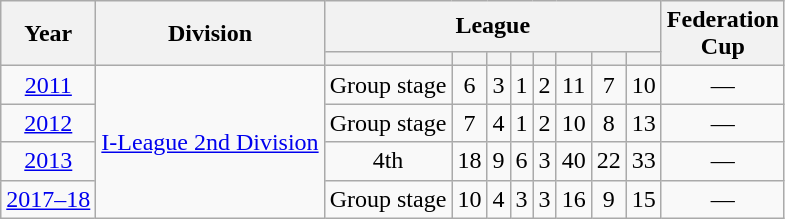<table class="wikitable sortable" style="text-align: center">
<tr>
<th scope="col" rowspan="2">Year</th>
<th scope="col" rowspan="2">Division</th>
<th colspan=8 class="unsortable">League</th>
<th scope="col" rowspan=2 class="unsortable">Federation<br>Cup</th>
</tr>
<tr>
<th></th>
<th></th>
<th></th>
<th></th>
<th></th>
<th></th>
<th></th>
<th></th>
</tr>
<tr>
<td><a href='#'>2011</a></td>
<td rowspan="4"><a href='#'>I-League 2nd Division</a></td>
<td>Group stage</td>
<td>6</td>
<td>3</td>
<td>1</td>
<td>2</td>
<td>11</td>
<td>7</td>
<td>10</td>
<td>—</td>
</tr>
<tr>
<td><a href='#'>2012</a></td>
<td>Group stage</td>
<td>7</td>
<td>4</td>
<td>1</td>
<td>2</td>
<td>10</td>
<td>8</td>
<td>13</td>
<td>—</td>
</tr>
<tr>
<td><a href='#'>2013</a></td>
<td>4th</td>
<td>18</td>
<td>9</td>
<td>6</td>
<td>3</td>
<td>40</td>
<td>22</td>
<td>33</td>
<td>—</td>
</tr>
<tr>
<td><a href='#'>2017–18</a></td>
<td>Group stage</td>
<td>10</td>
<td>4</td>
<td>3</td>
<td>3</td>
<td>16</td>
<td>9</td>
<td>15</td>
<td>—</td>
</tr>
</table>
